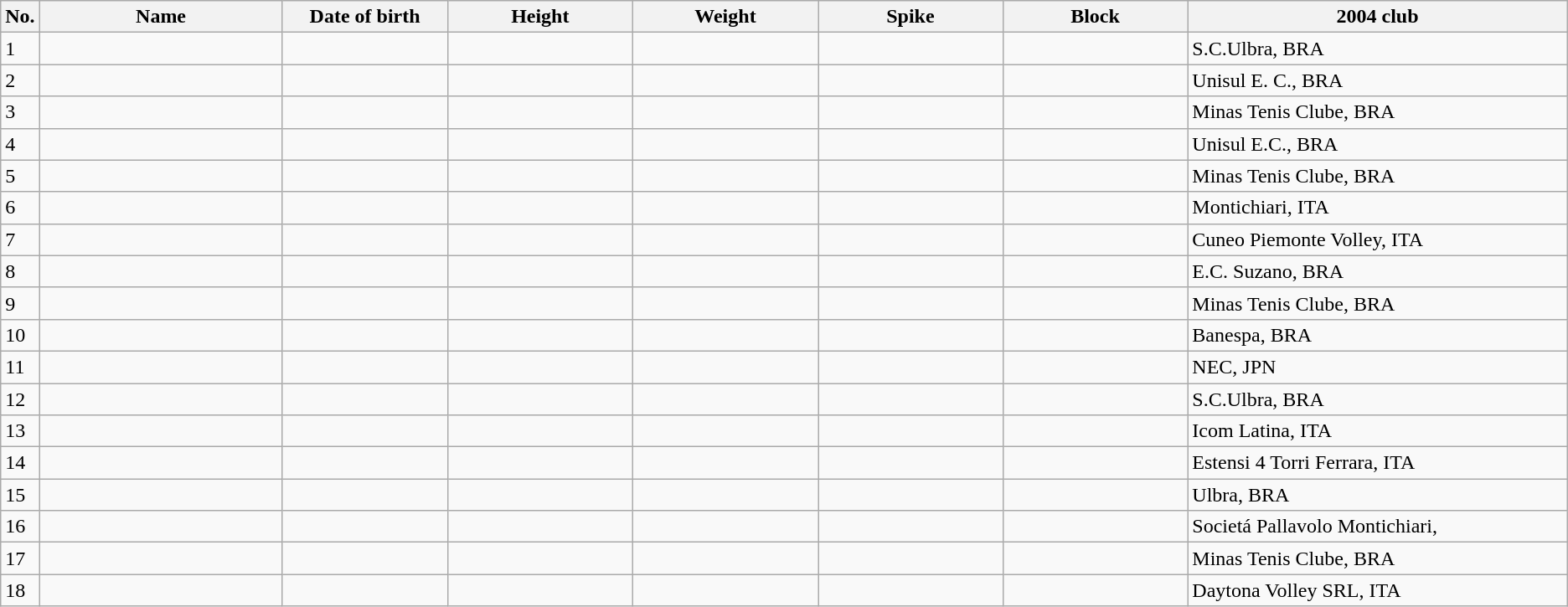<table class="wikitable sortable" style=font-size:100%; text-align:center;>
<tr>
<th>No.</th>
<th style=width:12em>Name</th>
<th style=width:8em>Date of birth</th>
<th style=width:9em>Height</th>
<th style=width:9em>Weight</th>
<th style=width:9em>Spike</th>
<th style=width:9em>Block</th>
<th style=width:19em>2004 club</th>
</tr>
<tr>
<td>1</td>
<td align=left></td>
<td align=right></td>
<td></td>
<td></td>
<td></td>
<td></td>
<td align=left>S.C.Ulbra, BRA</td>
</tr>
<tr>
<td>2</td>
<td align=left></td>
<td align=right></td>
<td></td>
<td></td>
<td></td>
<td></td>
<td align=left>Unisul E. C., BRA</td>
</tr>
<tr>
<td>3</td>
<td align=left></td>
<td align=right></td>
<td></td>
<td></td>
<td></td>
<td></td>
<td align=left>Minas Tenis Clube, BRA</td>
</tr>
<tr>
<td>4</td>
<td align=left></td>
<td align=right></td>
<td></td>
<td></td>
<td></td>
<td></td>
<td align=left>Unisul E.C., BRA</td>
</tr>
<tr>
<td>5</td>
<td align=left></td>
<td align=right></td>
<td></td>
<td></td>
<td></td>
<td></td>
<td align=left>Minas Tenis Clube, BRA</td>
</tr>
<tr>
<td>6</td>
<td align=left></td>
<td align=right></td>
<td></td>
<td></td>
<td></td>
<td></td>
<td align=left>Montichiari, ITA</td>
</tr>
<tr>
<td>7</td>
<td align=left></td>
<td align=right></td>
<td></td>
<td></td>
<td></td>
<td></td>
<td align=left>Cuneo Piemonte Volley, ITA</td>
</tr>
<tr>
<td>8</td>
<td align=left></td>
<td align=right></td>
<td></td>
<td></td>
<td></td>
<td></td>
<td align=left>E.C. Suzano, BRA</td>
</tr>
<tr>
<td>9</td>
<td align=left></td>
<td align=right></td>
<td></td>
<td></td>
<td></td>
<td></td>
<td align=left>Minas Tenis Clube, BRA</td>
</tr>
<tr>
<td>10</td>
<td align=left></td>
<td align=right></td>
<td></td>
<td></td>
<td></td>
<td></td>
<td align=left>Banespa, BRA</td>
</tr>
<tr>
<td>11</td>
<td align=left></td>
<td align=right></td>
<td></td>
<td></td>
<td></td>
<td></td>
<td align=left>NEC, JPN</td>
</tr>
<tr>
<td>12</td>
<td align=left></td>
<td align=right></td>
<td></td>
<td></td>
<td></td>
<td></td>
<td align=left>S.C.Ulbra, BRA</td>
</tr>
<tr>
<td>13</td>
<td align=left></td>
<td align=right></td>
<td></td>
<td></td>
<td></td>
<td></td>
<td align=left>Icom Latina, ITA</td>
</tr>
<tr>
<td>14</td>
<td align=left></td>
<td align=right></td>
<td></td>
<td></td>
<td></td>
<td></td>
<td align=left>Estensi 4 Torri Ferrara, ITA</td>
</tr>
<tr>
<td>15</td>
<td align=left></td>
<td align=right></td>
<td></td>
<td></td>
<td></td>
<td></td>
<td align=left>Ulbra, BRA</td>
</tr>
<tr>
<td>16</td>
<td align=left></td>
<td align=right></td>
<td></td>
<td></td>
<td></td>
<td></td>
<td align=left>Societá Pallavolo Montichiari,</td>
</tr>
<tr>
<td>17</td>
<td align=left></td>
<td align=right></td>
<td></td>
<td></td>
<td></td>
<td></td>
<td align=left>Minas Tenis Clube, BRA</td>
</tr>
<tr>
<td>18</td>
<td align=left></td>
<td align=right></td>
<td></td>
<td></td>
<td></td>
<td></td>
<td align=left>Daytona Volley SRL, ITA</td>
</tr>
</table>
